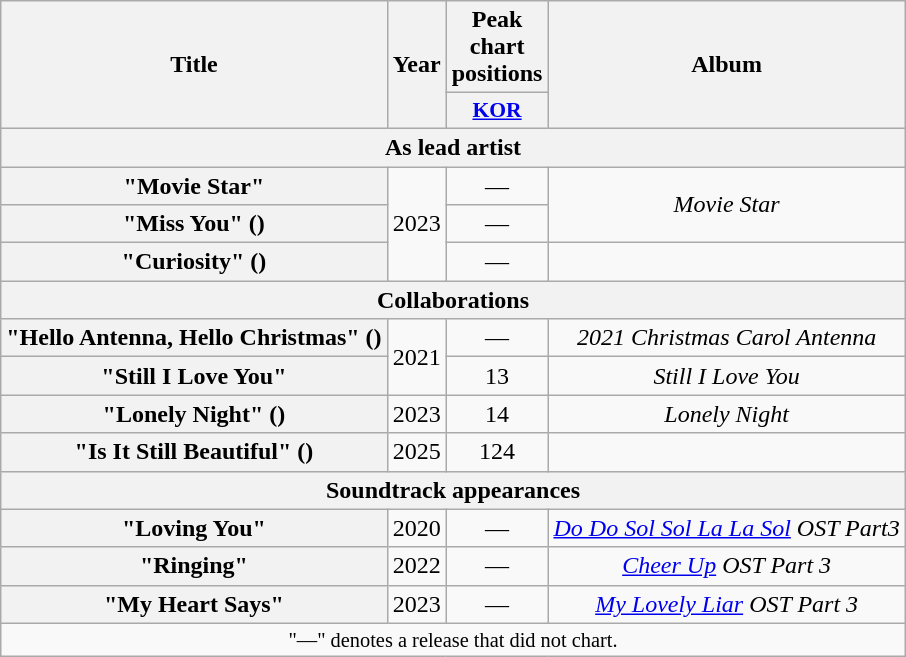<table class="wikitable plainrowheaders" style="text-align:center">
<tr>
<th scope="col" rowspan="2">Title</th>
<th scope="col" rowspan="2">Year</th>
<th scope="col">Peak chart<br>positions</th>
<th scope="col" rowspan="2">Album</th>
</tr>
<tr>
<th scope="col" style="font-size:90%; width:2.5em"><a href='#'>KOR</a><br></th>
</tr>
<tr>
<th colspan="4">As lead artist</th>
</tr>
<tr>
<th scope="row">"Movie Star"</th>
<td rowspan="3">2023</td>
<td>—</td>
<td rowspan="2"><em>Movie Star</em></td>
</tr>
<tr>
<th scope="row">"Miss You" ()</th>
<td>—</td>
</tr>
<tr>
<th scope="row">"Curiosity" ()</th>
<td>—</td>
<td></td>
</tr>
<tr>
<th colspan="4">Collaborations</th>
</tr>
<tr>
<th scope="row">"Hello Antenna, Hello Christmas" ()<br></th>
<td rowspan="2">2021</td>
<td>—</td>
<td><em>2021 Christmas Carol Antenna</em></td>
</tr>
<tr>
<th scope="row">"Still I Love You" <br></th>
<td>13</td>
<td><em>Still I Love You</em></td>
</tr>
<tr>
<th scope="row">"Lonely Night" () <br></th>
<td>2023</td>
<td>14</td>
<td><em>Lonely Night</em></td>
</tr>
<tr>
<th scope="row">"Is It Still Beautiful" () <br></th>
<td>2025</td>
<td>124</td>
<td></td>
</tr>
<tr>
<th colspan="4">Soundtrack appearances</th>
</tr>
<tr>
<th scope="row">"Loving You"<br></th>
<td>2020</td>
<td>—</td>
<td><em><a href='#'>Do Do Sol Sol La La Sol</a> OST Part3</em></td>
</tr>
<tr>
<th scope="row">"Ringing"</th>
<td>2022</td>
<td>—</td>
<td><em><a href='#'>Cheer Up</a> OST Part 3</em></td>
</tr>
<tr>
<th scope="row">"My Heart Says"</th>
<td>2023</td>
<td>—</td>
<td><em><a href='#'>My Lovely Liar</a> OST Part 3</em></td>
</tr>
<tr>
<td colspan="4" style="font-size:85%">"—" denotes a release that did not chart.</td>
</tr>
</table>
